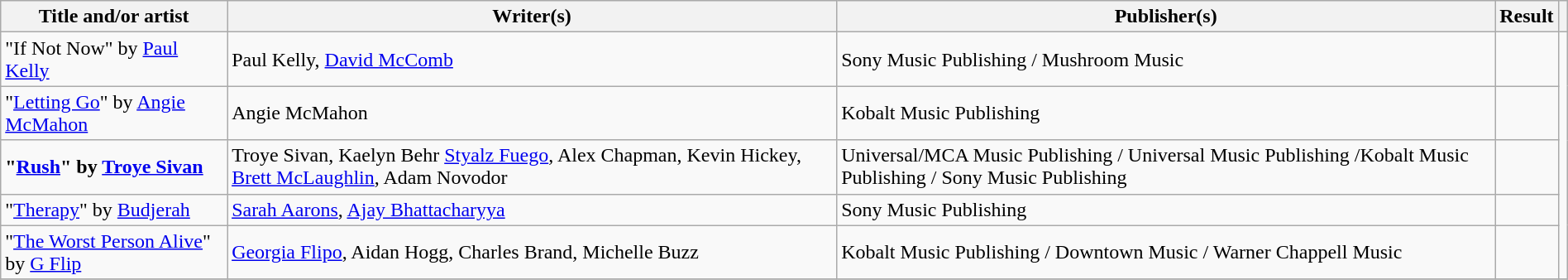<table class="wikitable" width=100%>
<tr>
<th scope="col">Title and/or artist</th>
<th scope="col">Writer(s)</th>
<th scope="col">Publisher(s)</th>
<th scope="col">Result</th>
<th scope="col"></th>
</tr>
<tr>
<td>"If Not Now" by <a href='#'>Paul Kelly</a></td>
<td>Paul Kelly, <a href='#'>David McComb</a></td>
<td>Sony Music Publishing / Mushroom Music</td>
<td></td>
<td rowspan="5"></td>
</tr>
<tr>
<td>"<a href='#'>Letting Go</a>" by <a href='#'>Angie McMahon</a></td>
<td>Angie McMahon</td>
<td>Kobalt Music Publishing</td>
<td></td>
</tr>
<tr>
<td><strong>"<a href='#'>Rush</a>" by <a href='#'>Troye Sivan</a></strong></td>
<td>Troye Sivan, Kaelyn Behr  <a href='#'>Styalz Fuego</a>, Alex Chapman, Kevin Hickey, <a href='#'>Brett McLaughlin</a>, Adam Novodor</td>
<td>Universal/MCA Music Publishing / Universal Music Publishing /Kobalt Music Publishing / Sony Music Publishing</td>
<td></td>
</tr>
<tr>
<td>"<a href='#'>Therapy</a>" by <a href='#'>Budjerah</a></td>
<td><a href='#'>Sarah Aarons</a>, <a href='#'>Ajay Bhattacharyya</a></td>
<td>Sony Music Publishing</td>
<td></td>
</tr>
<tr>
<td>"<a href='#'>The Worst Person Alive</a>" by <a href='#'>G Flip</a></td>
<td><a href='#'>Georgia Flipo</a>, Aidan Hogg, Charles Brand, Michelle Buzz</td>
<td>Kobalt Music Publishing / Downtown Music / Warner Chappell Music</td>
<td></td>
</tr>
<tr>
</tr>
</table>
